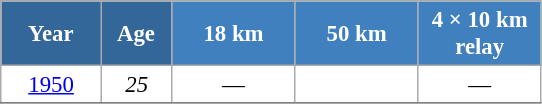<table class="wikitable" style="font-size:95%; text-align:center; border:grey solid 1px; border-collapse:collapse; background:#ffffff;">
<tr>
<th style="background-color:#369; color:white; width:60px;"> Year </th>
<th style="background-color:#369; color:white; width:40px;"> Age </th>
<th style="background-color:#4180be; color:white; width:75px;"> 18 km </th>
<th style="background-color:#4180be; color:white; width:75px;"> 50 km </th>
<th style="background-color:#4180be; color:white; width:75px;"> 4 × 10 km <br> relay </th>
</tr>
<tr>
<td><a href='#'>1950</a></td>
<td><em>25</em></td>
<td>—</td>
<td></td>
<td>—</td>
</tr>
<tr>
</tr>
</table>
